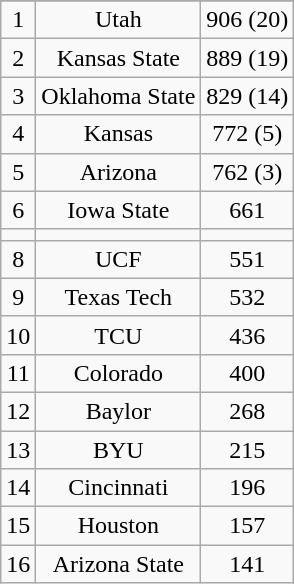<table class="wikitable" style="display: inline-table;">
<tr align="center">
</tr>
<tr align="center">
<td>1</td>
<td>Utah</td>
<td>906 (20)</td>
</tr>
<tr align="center">
<td>2</td>
<td>Kansas State</td>
<td>889 (19)</td>
</tr>
<tr align="center">
<td>3</td>
<td>Oklahoma State</td>
<td>829 (14)</td>
</tr>
<tr align="center">
<td>4</td>
<td>Kansas</td>
<td>772 (5)</td>
</tr>
<tr align="center">
<td>5</td>
<td>Arizona</td>
<td>762 (3)</td>
</tr>
<tr align="center">
<td>6</td>
<td>Iowa State</td>
<td>661</td>
</tr>
<tr align="center">
<td style=><strong></strong></td>
<td style=><strong></strong></td>
<td style=><strong></strong></td>
</tr>
<tr align="center">
<td>8</td>
<td>UCF</td>
<td>551</td>
</tr>
<tr align="center">
<td>9</td>
<td>Texas Tech</td>
<td>532</td>
</tr>
<tr align="center">
<td>10</td>
<td>TCU</td>
<td>436</td>
</tr>
<tr align="center">
<td>11</td>
<td>Colorado</td>
<td>400</td>
</tr>
<tr align="center">
<td>12</td>
<td>Baylor</td>
<td>268</td>
</tr>
<tr align="center">
<td>13</td>
<td>BYU</td>
<td>215</td>
</tr>
<tr align="center">
<td>14</td>
<td>Cincinnati</td>
<td>196</td>
</tr>
<tr align="center">
<td>15</td>
<td>Houston</td>
<td>157</td>
</tr>
<tr align="center">
<td>16</td>
<td>Arizona State</td>
<td>141</td>
</tr>
</table>
